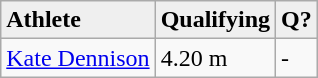<table class="wikitable">
<tr>
<td !align="center" bgcolor="efefef"><strong>Athlete</strong></td>
<td !align="center" bgcolor="efefef"><strong>Qualifying</strong></td>
<td !align="center" bgcolor="efefef"><strong>Q?</strong></td>
</tr>
<tr>
<td><a href='#'>Kate Dennison</a></td>
<td>4.20 m</td>
<td>-</td>
</tr>
</table>
